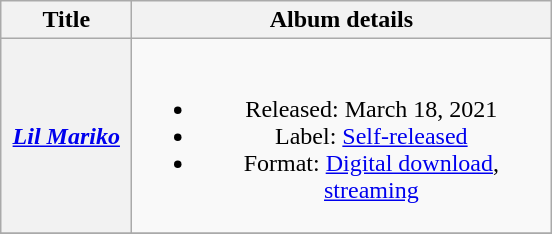<table class="wikitable plainrowheaders" style="text-align:center;">
<tr>
<th scope="col" style="width:5em;">Title</th>
<th scope="col" style="width:17em;">Album details</th>
</tr>
<tr>
<th scope="row"><em><a href='#'>Lil Mariko</a></em></th>
<td><br><ul><li>Released: March 18, 2021</li><li>Label: <a href='#'>Self-released</a></li><li>Format: <a href='#'>Digital download</a>, <a href='#'>streaming</a></li></ul></td>
</tr>
<tr>
</tr>
</table>
